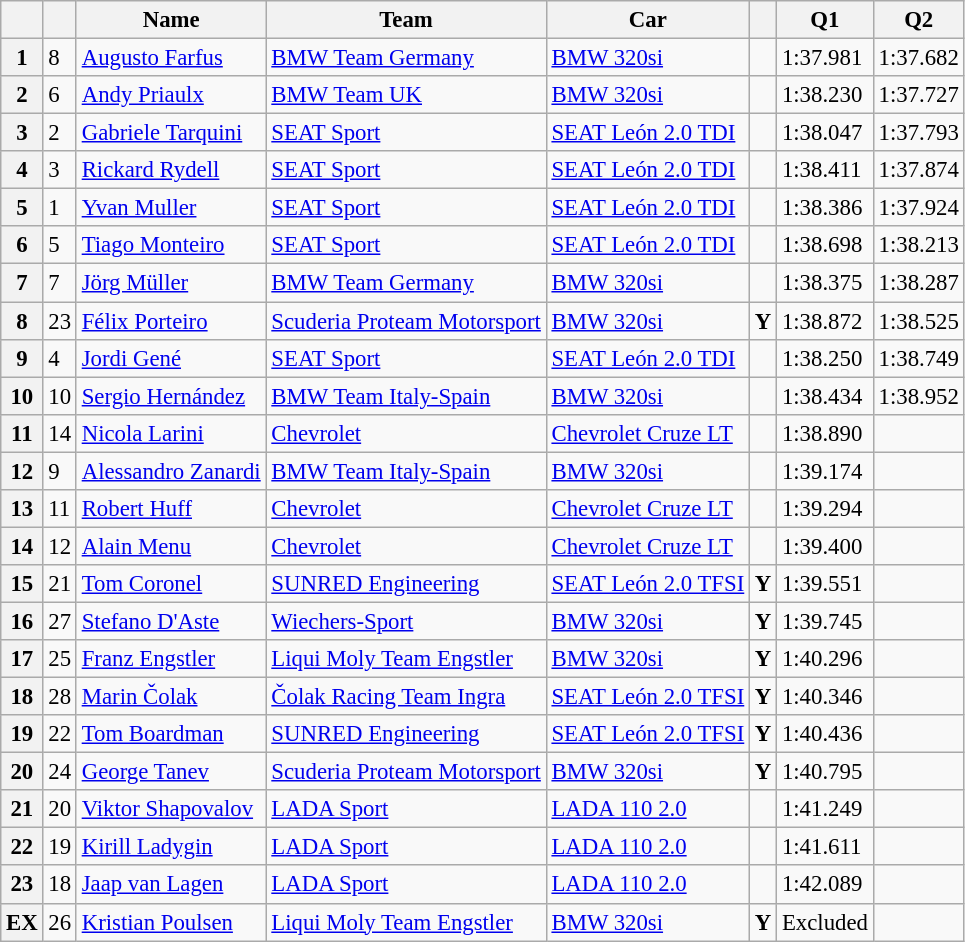<table class="wikitable sortable" style="font-size: 95%;">
<tr>
<th></th>
<th></th>
<th>Name</th>
<th>Team</th>
<th>Car</th>
<th></th>
<th>Q1</th>
<th>Q2</th>
</tr>
<tr>
<th>1</th>
<td>8</td>
<td> <a href='#'>Augusto Farfus</a></td>
<td><a href='#'>BMW Team Germany</a></td>
<td><a href='#'>BMW 320si</a></td>
<td></td>
<td>1:37.981</td>
<td>1:37.682</td>
</tr>
<tr>
<th>2</th>
<td>6</td>
<td> <a href='#'>Andy Priaulx</a></td>
<td><a href='#'>BMW Team UK</a></td>
<td><a href='#'>BMW 320si</a></td>
<td></td>
<td>1:38.230</td>
<td>1:37.727</td>
</tr>
<tr>
<th>3</th>
<td>2</td>
<td> <a href='#'>Gabriele Tarquini</a></td>
<td><a href='#'>SEAT Sport</a></td>
<td><a href='#'>SEAT León 2.0 TDI</a></td>
<td></td>
<td>1:38.047</td>
<td>1:37.793</td>
</tr>
<tr>
<th>4</th>
<td>3</td>
<td> <a href='#'>Rickard Rydell</a></td>
<td><a href='#'>SEAT Sport</a></td>
<td><a href='#'>SEAT León 2.0 TDI</a></td>
<td></td>
<td>1:38.411</td>
<td>1:37.874</td>
</tr>
<tr>
<th>5</th>
<td>1</td>
<td> <a href='#'>Yvan Muller</a></td>
<td><a href='#'>SEAT Sport</a></td>
<td><a href='#'>SEAT León 2.0 TDI</a></td>
<td></td>
<td>1:38.386</td>
<td>1:37.924</td>
</tr>
<tr>
<th>6</th>
<td>5</td>
<td> <a href='#'>Tiago Monteiro</a></td>
<td><a href='#'>SEAT Sport</a></td>
<td><a href='#'>SEAT León 2.0 TDI</a></td>
<td></td>
<td>1:38.698</td>
<td>1:38.213</td>
</tr>
<tr>
<th>7</th>
<td>7</td>
<td> <a href='#'>Jörg Müller</a></td>
<td><a href='#'>BMW Team Germany</a></td>
<td><a href='#'>BMW 320si</a></td>
<td></td>
<td>1:38.375</td>
<td>1:38.287</td>
</tr>
<tr>
<th>8</th>
<td>23</td>
<td> <a href='#'>Félix Porteiro</a></td>
<td><a href='#'>Scuderia Proteam Motorsport</a></td>
<td><a href='#'>BMW 320si</a></td>
<td align=center><strong><span>Y</span></strong></td>
<td>1:38.872</td>
<td>1:38.525</td>
</tr>
<tr>
<th>9</th>
<td>4</td>
<td> <a href='#'>Jordi Gené</a></td>
<td><a href='#'>SEAT Sport</a></td>
<td><a href='#'>SEAT León 2.0 TDI</a></td>
<td></td>
<td>1:38.250</td>
<td>1:38.749</td>
</tr>
<tr>
<th>10</th>
<td>10</td>
<td> <a href='#'>Sergio Hernández</a></td>
<td><a href='#'>BMW Team Italy-Spain</a></td>
<td><a href='#'>BMW 320si</a></td>
<td></td>
<td>1:38.434</td>
<td>1:38.952</td>
</tr>
<tr>
<th>11</th>
<td>14</td>
<td> <a href='#'>Nicola Larini</a></td>
<td><a href='#'>Chevrolet</a></td>
<td><a href='#'>Chevrolet Cruze LT</a></td>
<td></td>
<td>1:38.890</td>
<td></td>
</tr>
<tr>
<th>12</th>
<td>9</td>
<td> <a href='#'>Alessandro Zanardi</a></td>
<td><a href='#'>BMW Team Italy-Spain</a></td>
<td><a href='#'>BMW 320si</a></td>
<td></td>
<td>1:39.174</td>
<td></td>
</tr>
<tr>
<th>13</th>
<td>11</td>
<td> <a href='#'>Robert Huff</a></td>
<td><a href='#'>Chevrolet</a></td>
<td><a href='#'>Chevrolet Cruze LT</a></td>
<td></td>
<td>1:39.294</td>
<td></td>
</tr>
<tr>
<th>14</th>
<td>12</td>
<td> <a href='#'>Alain Menu</a></td>
<td><a href='#'>Chevrolet</a></td>
<td><a href='#'>Chevrolet Cruze LT</a></td>
<td></td>
<td>1:39.400</td>
<td></td>
</tr>
<tr>
<th>15</th>
<td>21</td>
<td> <a href='#'>Tom Coronel</a></td>
<td><a href='#'>SUNRED Engineering</a></td>
<td><a href='#'>SEAT León 2.0 TFSI</a></td>
<td align=center><strong><span>Y</span></strong></td>
<td>1:39.551</td>
<td></td>
</tr>
<tr>
<th>16</th>
<td>27</td>
<td> <a href='#'>Stefano D'Aste</a></td>
<td><a href='#'>Wiechers-Sport</a></td>
<td><a href='#'>BMW 320si</a></td>
<td align=center><strong><span>Y</span></strong></td>
<td>1:39.745</td>
<td></td>
</tr>
<tr>
<th>17</th>
<td>25</td>
<td> <a href='#'>Franz Engstler</a></td>
<td><a href='#'>Liqui Moly Team Engstler</a></td>
<td><a href='#'>BMW 320si</a></td>
<td align=center><strong><span>Y</span></strong></td>
<td>1:40.296</td>
<td></td>
</tr>
<tr>
<th>18</th>
<td>28</td>
<td> <a href='#'>Marin Čolak</a></td>
<td><a href='#'>Čolak Racing Team Ingra</a></td>
<td><a href='#'>SEAT León 2.0 TFSI</a></td>
<td align=center><strong><span>Y</span></strong></td>
<td>1:40.346</td>
<td></td>
</tr>
<tr>
<th>19</th>
<td>22</td>
<td> <a href='#'>Tom Boardman</a></td>
<td><a href='#'>SUNRED Engineering</a></td>
<td><a href='#'>SEAT León 2.0 TFSI</a></td>
<td align=center><strong><span>Y</span></strong></td>
<td>1:40.436</td>
<td></td>
</tr>
<tr>
<th>20</th>
<td>24</td>
<td> <a href='#'>George Tanev</a></td>
<td><a href='#'>Scuderia Proteam Motorsport</a></td>
<td><a href='#'>BMW 320si</a></td>
<td align=center><strong><span>Y</span></strong></td>
<td>1:40.795</td>
<td></td>
</tr>
<tr>
<th>21</th>
<td>20</td>
<td> <a href='#'>Viktor Shapovalov</a></td>
<td><a href='#'>LADA Sport</a></td>
<td><a href='#'>LADA 110 2.0</a></td>
<td></td>
<td>1:41.249</td>
<td></td>
</tr>
<tr>
<th>22</th>
<td>19</td>
<td> <a href='#'>Kirill Ladygin</a></td>
<td><a href='#'>LADA Sport</a></td>
<td><a href='#'>LADA 110 2.0</a></td>
<td></td>
<td>1:41.611</td>
<td></td>
</tr>
<tr>
<th>23</th>
<td>18</td>
<td> <a href='#'>Jaap van Lagen</a></td>
<td><a href='#'>LADA Sport</a></td>
<td><a href='#'>LADA 110 2.0</a></td>
<td></td>
<td>1:42.089</td>
<td></td>
</tr>
<tr>
<th>EX</th>
<td>26</td>
<td> <a href='#'>Kristian Poulsen</a></td>
<td><a href='#'>Liqui Moly Team Engstler</a></td>
<td><a href='#'>BMW 320si</a></td>
<td align=center><strong><span>Y</span></strong></td>
<td>Excluded</td>
<td></td>
</tr>
</table>
